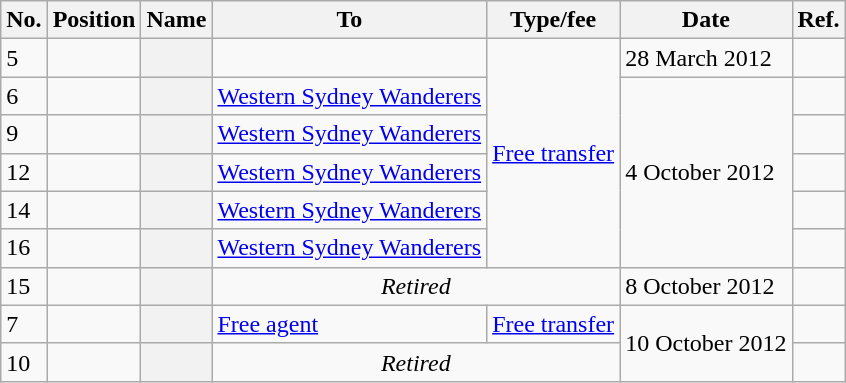<table class="wikitable plainrowheaders sortable" style="text-align:center; text-align:left">
<tr>
<th>No.</th>
<th>Position</th>
<th>Name</th>
<th>To</th>
<th>Type/fee</th>
<th>Date</th>
<th>Ref.</th>
</tr>
<tr>
<td>5</td>
<td></td>
<th scope="row"></th>
<td></td>
<td rowspan="6"><a href='#'>Free transfer</a></td>
<td>28 March 2012</td>
<td></td>
</tr>
<tr>
<td>6</td>
<td></td>
<th scope="row"></th>
<td><a href='#'>Western Sydney Wanderers</a></td>
<td rowspan="5">4 October 2012</td>
<td></td>
</tr>
<tr>
<td>9</td>
<td></td>
<th scope="row"></th>
<td><a href='#'>Western Sydney Wanderers</a></td>
<td></td>
</tr>
<tr>
<td>12</td>
<td></td>
<th scope="row"></th>
<td><a href='#'>Western Sydney Wanderers</a></td>
<td></td>
</tr>
<tr>
<td>14</td>
<td></td>
<th scope="row"></th>
<td><a href='#'>Western Sydney Wanderers</a></td>
<td></td>
</tr>
<tr>
<td>16</td>
<td></td>
<th scope="row"></th>
<td><a href='#'>Western Sydney Wanderers</a></td>
<td></td>
</tr>
<tr>
<td>15</td>
<td></td>
<th scope="row"></th>
<td colspan="2" align="center"><em>Retired</em></td>
<td>8 October 2012</td>
<td></td>
</tr>
<tr>
<td>7</td>
<td></td>
<th scope="row"></th>
<td><a href='#'>Free agent</a></td>
<td><a href='#'>Free transfer</a></td>
<td rowspan="2">10 October 2012</td>
<td></td>
</tr>
<tr>
<td>10</td>
<td></td>
<th scope="row"></th>
<td colspan="2" align="center"><em>Retired</em></td>
<td></td>
</tr>
</table>
